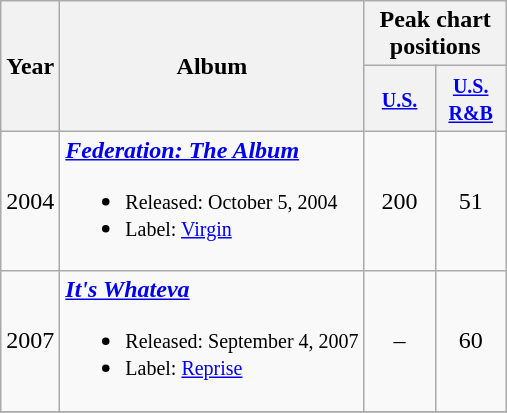<table class="wikitable">
<tr>
<th rowspan="2">Year</th>
<th rowspan="2">Album</th>
<th colspan="2">Peak chart positions</th>
</tr>
<tr>
<th width=40><small><a href='#'>U.S.</a></small></th>
<th width=40><small><a href='#'>U.S. R&B</a></small></th>
</tr>
<tr>
<td>2004</td>
<td><strong><em><a href='#'>Federation: The Album</a></em></strong><br><ul><li><small>Released: October 5, 2004</small></li><li><small>Label: <a href='#'>Virgin</a></small></li></ul></td>
<td align="center">200</td>
<td align="center">51</td>
</tr>
<tr>
<td>2007</td>
<td><strong><em><a href='#'>It's Whateva</a></em></strong><br><ul><li><small>Released: September 4, 2007</small></li><li><small>Label: <a href='#'>Reprise</a></small></li></ul></td>
<td align="center">–</td>
<td align="center">60</td>
</tr>
<tr>
</tr>
</table>
